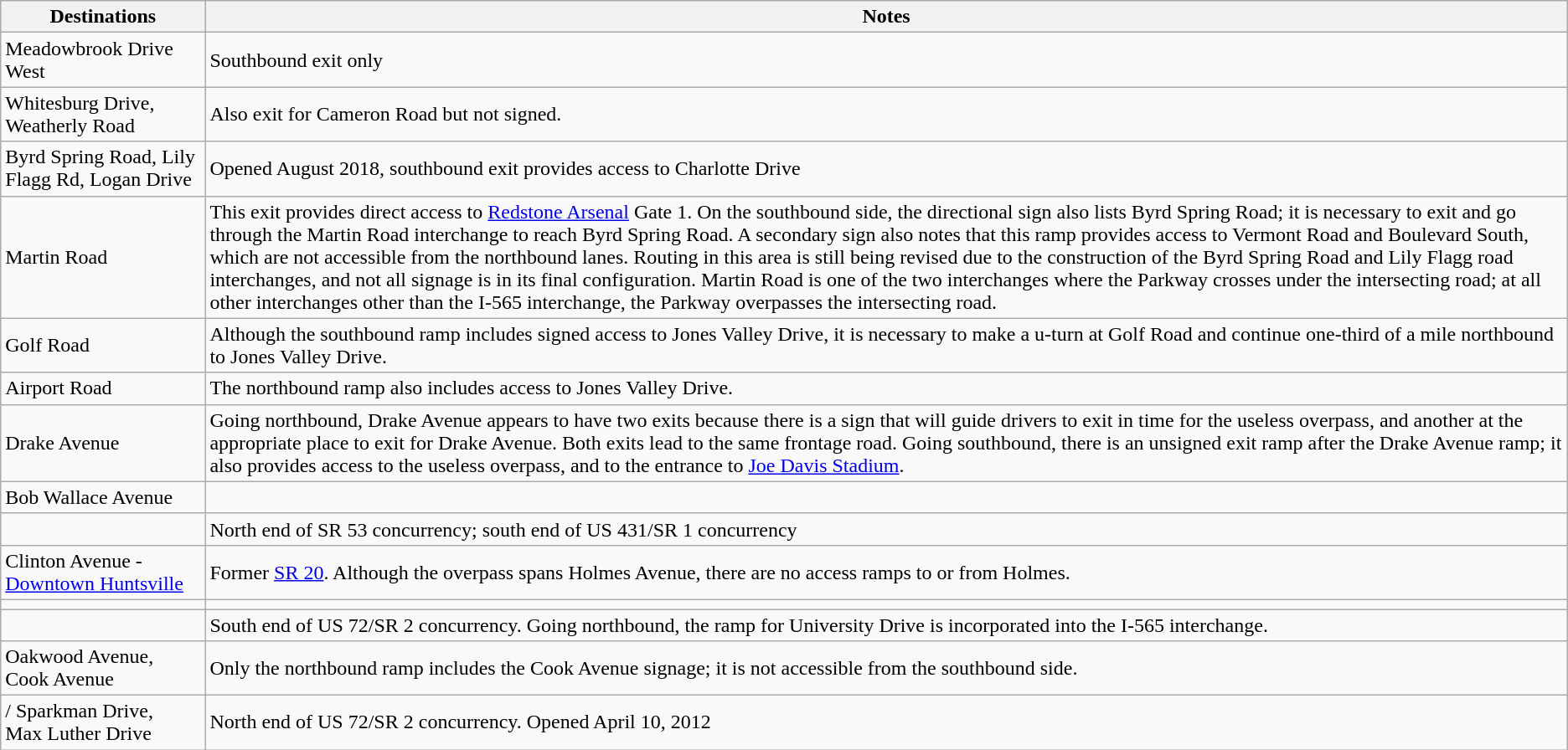<table class=wikitable>
<tr>
<th>Destinations</th>
<th>Notes</th>
</tr>
<tr>
<td>Meadowbrook Drive West</td>
<td>Southbound exit only</td>
</tr>
<tr>
<td>Whitesburg Drive, Weatherly Road</td>
<td>Also exit for Cameron Road but not signed.</td>
</tr>
<tr>
<td>Byrd Spring Road, Lily Flagg Rd, Logan Drive</td>
<td>Opened August 2018, southbound exit provides access to Charlotte Drive</td>
</tr>
<tr>
<td>Martin Road</td>
<td>This exit provides direct access to <a href='#'>Redstone Arsenal</a> Gate 1.  On the southbound side, the directional sign also lists Byrd Spring Road; it is necessary to exit and go through the Martin Road interchange to reach Byrd Spring Road.  A secondary sign also notes that this ramp provides access to Vermont Road and Boulevard South, which are not accessible from the northbound lanes.  Routing in this area is still being revised due to the construction of the Byrd Spring Road and Lily Flagg road interchanges, and not all signage is in its final configuration.  Martin Road is one of the two interchanges where the Parkway crosses under the intersecting road; at all other interchanges other than the I-565 interchange, the Parkway overpasses the intersecting road.</td>
</tr>
<tr>
<td>Golf Road</td>
<td>Although the southbound ramp includes signed access to Jones Valley Drive, it is necessary to make a u-turn at Golf Road and continue one-third of a mile northbound to Jones Valley Drive.</td>
</tr>
<tr>
<td>Airport Road</td>
<td>The northbound ramp also includes access to Jones Valley Drive.</td>
</tr>
<tr>
<td>Drake Avenue</td>
<td>Going northbound, Drake Avenue appears to have two exits because there is a sign that will guide drivers to exit in time for the useless overpass, and another at the appropriate place to exit for Drake Avenue.  Both exits lead to the same frontage road.  Going southbound, there is an unsigned exit ramp after the Drake Avenue ramp; it also provides access to the useless overpass, and to the entrance to <a href='#'>Joe Davis Stadium</a>.</td>
</tr>
<tr>
<td>Bob Wallace Avenue</td>
</tr>
<tr>
<td></td>
<td>North end of SR 53 concurrency; south end of US 431/SR 1 concurrency</td>
</tr>
<tr>
<td>Clinton Avenue - <a href='#'>Downtown Huntsville</a></td>
<td>Former <a href='#'>SR 20</a>. Although the overpass spans Holmes Avenue, there are no access ramps to or from Holmes.</td>
</tr>
<tr>
<td></td>
</tr>
<tr>
<td></td>
<td>South end of US 72/SR 2 concurrency.  Going northbound, the ramp for University Drive is incorporated into the I-565 interchange.</td>
</tr>
<tr>
<td>Oakwood Avenue, Cook Avenue</td>
<td>Only the northbound ramp includes the Cook Avenue signage; it is not accessible from the southbound side.</td>
</tr>
<tr>
<td> / Sparkman Drive, Max Luther Drive</td>
<td>North end of US 72/SR 2 concurrency. Opened April 10, 2012</td>
</tr>
</table>
